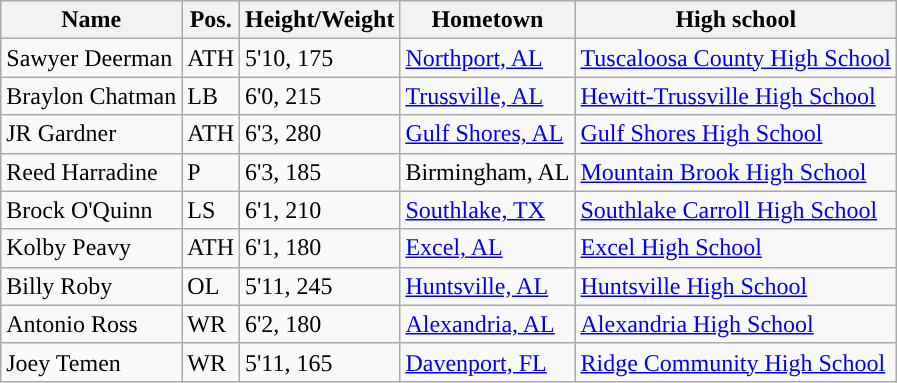<table class="wikitable sortable">
<tr>
<th style="text-align:center; ">Name</th>
<th style="text-align:center; ">Pos.</th>
<th style="text-align:center; ">Height/Weight</th>
<th style="text-align:center; ">Hometown</th>
<th style="text-align:center; ">High school</th>
</tr>
<tr>
<td>Sawyer Deerman</td>
<td>ATH</td>
<td>5'10, 175</td>
<td><a href='#'>Northport, AL</a></td>
<td><a href='#'>Tuscaloosa County High School</a></td>
</tr>
<tr>
<td>Braylon Chatman</td>
<td>LB</td>
<td>6'0, 215</td>
<td><a href='#'>Trussville, AL</a></td>
<td><a href='#'>Hewitt-Trussville High School</a></td>
</tr>
<tr>
<td>JR Gardner</td>
<td>ATH</td>
<td>6'3, 280</td>
<td><a href='#'>Gulf Shores, AL</a></td>
<td><a href='#'>Gulf Shores High School</a></td>
</tr>
<tr>
<td>Reed Harradine</td>
<td>P</td>
<td>6'3, 185</td>
<td>Birmingham, AL</td>
<td><a href='#'>Mountain Brook High School</a></td>
</tr>
<tr>
<td>Brock O'Quinn</td>
<td>LS</td>
<td>6'1, 210</td>
<td><a href='#'>Southlake, TX</a></td>
<td><a href='#'>Southlake Carroll High School</a></td>
</tr>
<tr>
<td>Kolby Peavy</td>
<td>ATH</td>
<td>6'1, 180</td>
<td><a href='#'>Excel, AL</a></td>
<td><a href='#'>Excel High School</a></td>
</tr>
<tr>
<td>Billy Roby</td>
<td>OL</td>
<td>5'11, 245</td>
<td><a href='#'>Huntsville, AL</a></td>
<td><a href='#'>Huntsville High School</a></td>
</tr>
<tr>
<td>Antonio Ross</td>
<td>WR</td>
<td>6'2, 180</td>
<td><a href='#'>Alexandria, AL</a></td>
<td><a href='#'>Alexandria High School</a></td>
</tr>
<tr>
<td>Joey Temen</td>
<td>WR</td>
<td>5'11, 165</td>
<td><a href='#'>Davenport, FL</a></td>
<td><a href='#'>Ridge Community High School</a></td>
</tr>
</table>
